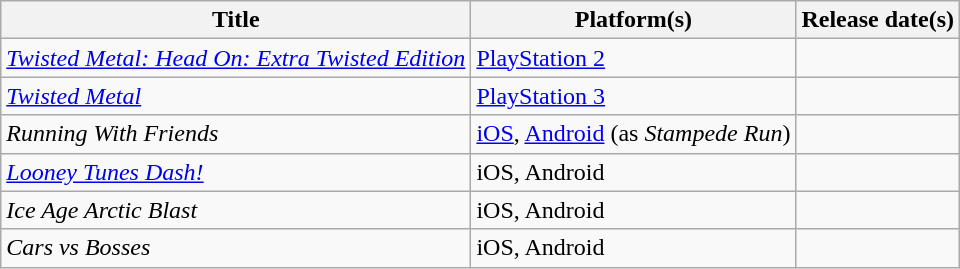<table class="wikitable">
<tr>
<th>Title</th>
<th>Platform(s)</th>
<th>Release date(s)</th>
</tr>
<tr>
<td><em><a href='#'>Twisted Metal: Head On: Extra Twisted Edition</a></em></td>
<td><a href='#'>PlayStation 2</a></td>
<td></td>
</tr>
<tr>
<td><em><a href='#'>Twisted Metal</a></em></td>
<td><a href='#'>PlayStation 3</a></td>
<td></td>
</tr>
<tr>
<td><em>Running With Friends</em></td>
<td><a href='#'>iOS</a>, <a href='#'>Android</a> (as <em>Stampede Run</em>)</td>
<td></td>
</tr>
<tr>
<td><em><a href='#'>Looney Tunes Dash!</a></em></td>
<td>iOS, Android</td>
<td></td>
</tr>
<tr>
<td><em>Ice Age Arctic Blast</em></td>
<td>iOS, Android</td>
<td></td>
</tr>
<tr>
<td><em>Cars vs Bosses</em></td>
<td>iOS, Android</td>
<td></td>
</tr>
</table>
